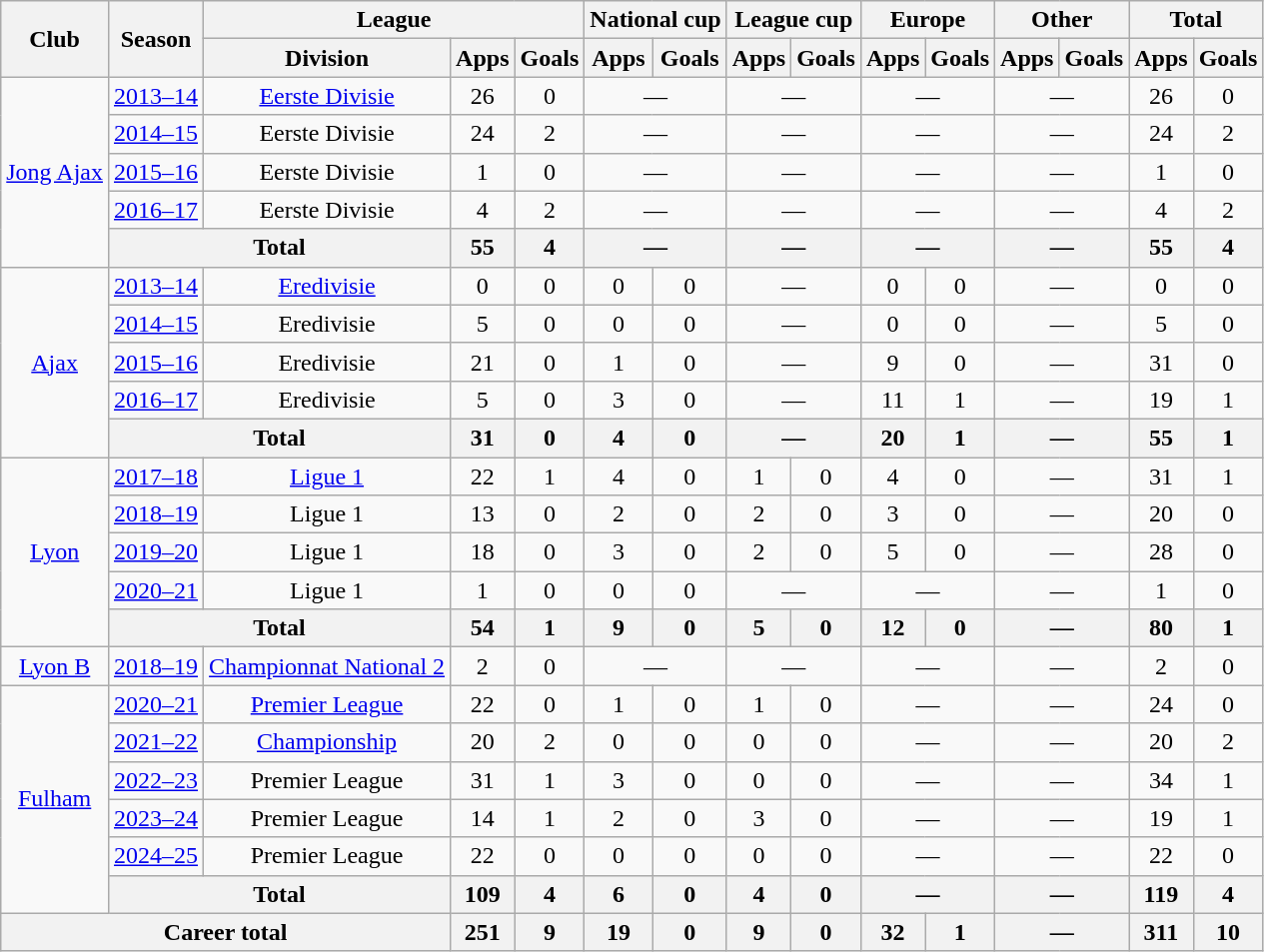<table class=wikitable style=text-align:center>
<tr>
<th rowspan=2>Club</th>
<th rowspan=2>Season</th>
<th colspan=3>League</th>
<th colspan=2>National cup</th>
<th colspan=2>League cup</th>
<th colspan=2>Europe</th>
<th colspan=2>Other</th>
<th colspan=2>Total</th>
</tr>
<tr>
<th>Division</th>
<th>Apps</th>
<th>Goals</th>
<th>Apps</th>
<th>Goals</th>
<th>Apps</th>
<th>Goals</th>
<th>Apps</th>
<th>Goals</th>
<th>Apps</th>
<th>Goals</th>
<th>Apps</th>
<th>Goals</th>
</tr>
<tr>
<td rowspan=5><a href='#'>Jong Ajax</a></td>
<td><a href='#'>2013–14</a></td>
<td><a href='#'>Eerste Divisie</a></td>
<td>26</td>
<td>0</td>
<td colspan=2>—</td>
<td colspan=2>—</td>
<td colspan=2>—</td>
<td colspan=2>—</td>
<td>26</td>
<td>0</td>
</tr>
<tr>
<td><a href='#'>2014–15</a></td>
<td>Eerste Divisie</td>
<td>24</td>
<td>2</td>
<td colspan=2>—</td>
<td colspan=2>—</td>
<td colspan=2>—</td>
<td colspan=2>—</td>
<td>24</td>
<td>2</td>
</tr>
<tr>
<td><a href='#'>2015–16</a></td>
<td>Eerste Divisie</td>
<td>1</td>
<td>0</td>
<td colspan=2>—</td>
<td colspan=2>—</td>
<td colspan=2>—</td>
<td colspan=2>—</td>
<td>1</td>
<td>0</td>
</tr>
<tr>
<td><a href='#'>2016–17</a></td>
<td>Eerste Divisie</td>
<td>4</td>
<td>2</td>
<td colspan=2>—</td>
<td colspan=2>—</td>
<td colspan=2>—</td>
<td colspan=2>—</td>
<td>4</td>
<td>2</td>
</tr>
<tr>
<th colspan=2>Total</th>
<th>55</th>
<th>4</th>
<th colspan=2>—</th>
<th colspan=2>—</th>
<th colspan=2>—</th>
<th colspan=2>—</th>
<th>55</th>
<th>4</th>
</tr>
<tr>
<td rowspan=5><a href='#'>Ajax</a></td>
<td><a href='#'>2013–14</a></td>
<td><a href='#'>Eredivisie</a></td>
<td>0</td>
<td>0</td>
<td>0</td>
<td>0</td>
<td colspan=2>—</td>
<td>0</td>
<td>0</td>
<td colspan=2>—</td>
<td>0</td>
<td>0</td>
</tr>
<tr>
<td><a href='#'>2014–15</a></td>
<td>Eredivisie</td>
<td>5</td>
<td>0</td>
<td>0</td>
<td>0</td>
<td colspan=2>—</td>
<td>0</td>
<td>0</td>
<td colspan=2>—</td>
<td>5</td>
<td>0</td>
</tr>
<tr>
<td><a href='#'>2015–16</a></td>
<td>Eredivisie</td>
<td>21</td>
<td>0</td>
<td>1</td>
<td>0</td>
<td colspan=2>—</td>
<td>9</td>
<td>0</td>
<td colspan=2>—</td>
<td>31</td>
<td>0</td>
</tr>
<tr>
<td><a href='#'>2016–17</a></td>
<td>Eredivisie</td>
<td>5</td>
<td>0</td>
<td>3</td>
<td>0</td>
<td colspan=2>—</td>
<td>11</td>
<td>1</td>
<td colspan=2>—</td>
<td>19</td>
<td>1</td>
</tr>
<tr>
<th colspan=2>Total</th>
<th>31</th>
<th>0</th>
<th>4</th>
<th>0</th>
<th colspan=2>—</th>
<th>20</th>
<th>1</th>
<th colspan=2>—</th>
<th>55</th>
<th>1</th>
</tr>
<tr>
<td rowspan=5><a href='#'>Lyon</a></td>
<td><a href='#'>2017–18</a></td>
<td><a href='#'>Ligue 1</a></td>
<td>22</td>
<td>1</td>
<td>4</td>
<td>0</td>
<td>1</td>
<td>0</td>
<td>4</td>
<td>0</td>
<td colspan=2>—</td>
<td>31</td>
<td>1</td>
</tr>
<tr>
<td><a href='#'>2018–19</a></td>
<td>Ligue 1</td>
<td>13</td>
<td>0</td>
<td>2</td>
<td>0</td>
<td>2</td>
<td>0</td>
<td>3</td>
<td>0</td>
<td colspan=2>—</td>
<td>20</td>
<td>0</td>
</tr>
<tr>
<td><a href='#'>2019–20</a></td>
<td>Ligue 1</td>
<td>18</td>
<td>0</td>
<td>3</td>
<td>0</td>
<td>2</td>
<td>0</td>
<td>5</td>
<td>0</td>
<td colspan=2>—</td>
<td>28</td>
<td>0</td>
</tr>
<tr>
<td><a href='#'>2020–21</a></td>
<td>Ligue 1</td>
<td>1</td>
<td>0</td>
<td>0</td>
<td>0</td>
<td colspan=2>—</td>
<td colspan=2>—</td>
<td colspan=2>—</td>
<td>1</td>
<td>0</td>
</tr>
<tr>
<th colspan=2>Total</th>
<th>54</th>
<th>1</th>
<th>9</th>
<th>0</th>
<th>5</th>
<th>0</th>
<th>12</th>
<th>0</th>
<th colspan=2>—</th>
<th>80</th>
<th>1</th>
</tr>
<tr>
<td><a href='#'>Lyon B</a></td>
<td><a href='#'>2018–19</a></td>
<td><a href='#'>Championnat National 2</a></td>
<td>2</td>
<td>0</td>
<td colspan=2>—</td>
<td colspan=2>—</td>
<td colspan=2>—</td>
<td colspan=2>—</td>
<td>2</td>
<td>0</td>
</tr>
<tr>
<td rowspan=6><a href='#'>Fulham</a></td>
<td><a href='#'>2020–21</a></td>
<td><a href='#'>Premier League</a></td>
<td>22</td>
<td>0</td>
<td>1</td>
<td>0</td>
<td>1</td>
<td>0</td>
<td colspan=2>—</td>
<td colspan=2>—</td>
<td>24</td>
<td>0</td>
</tr>
<tr>
<td><a href='#'>2021–22</a></td>
<td><a href='#'>Championship</a></td>
<td>20</td>
<td>2</td>
<td>0</td>
<td>0</td>
<td>0</td>
<td>0</td>
<td colspan=2>—</td>
<td colspan=2>—</td>
<td>20</td>
<td>2</td>
</tr>
<tr>
<td><a href='#'>2022–23</a></td>
<td>Premier League</td>
<td>31</td>
<td>1</td>
<td>3</td>
<td>0</td>
<td>0</td>
<td>0</td>
<td colspan=2>—</td>
<td colspan=2>—</td>
<td>34</td>
<td>1</td>
</tr>
<tr>
<td><a href='#'>2023–24</a></td>
<td>Premier League</td>
<td>14</td>
<td>1</td>
<td>2</td>
<td>0</td>
<td>3</td>
<td>0</td>
<td colspan=2>—</td>
<td colspan=2>—</td>
<td>19</td>
<td>1</td>
</tr>
<tr>
<td><a href='#'>2024–25</a></td>
<td>Premier League</td>
<td>22</td>
<td>0</td>
<td>0</td>
<td>0</td>
<td>0</td>
<td>0</td>
<td colspan="2">—</td>
<td colspan="2">—</td>
<td>22</td>
<td>0</td>
</tr>
<tr>
<th colspan=2>Total</th>
<th>109</th>
<th>4</th>
<th>6</th>
<th>0</th>
<th>4</th>
<th>0</th>
<th colspan=2>—</th>
<th colspan=2>—</th>
<th>119</th>
<th>4</th>
</tr>
<tr>
<th colspan=3>Career total</th>
<th>251</th>
<th>9</th>
<th>19</th>
<th>0</th>
<th>9</th>
<th>0</th>
<th>32</th>
<th>1</th>
<th colspan=2>—</th>
<th>311</th>
<th>10</th>
</tr>
</table>
